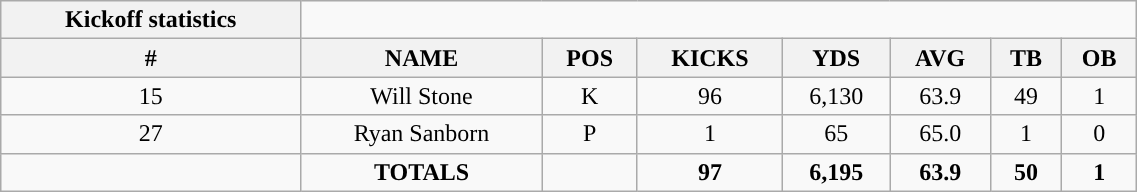<table style="width:60%; text-align:center;" class="wikitable collapsible collapsed">
<tr>
<th style="text-align:center; ">Kickoff statistics</th>
</tr>
<tr>
<th>#</th>
<th>NAME</th>
<th>POS</th>
<th>KICKS</th>
<th>YDS</th>
<th>AVG</th>
<th>TB</th>
<th>OB</th>
</tr>
<tr>
<td>15</td>
<td>Will Stone</td>
<td>K</td>
<td>96</td>
<td>6,130</td>
<td>63.9</td>
<td>49</td>
<td>1</td>
</tr>
<tr>
<td>27</td>
<td>Ryan Sanborn</td>
<td>P</td>
<td>1</td>
<td>65</td>
<td>65.0</td>
<td>1</td>
<td>0</td>
</tr>
<tr>
<td></td>
<td><strong>TOTALS</strong></td>
<td></td>
<td><strong>97</strong></td>
<td><strong>6,195</strong></td>
<td><strong>63.9</strong></td>
<td><strong>50</strong></td>
<td><strong>1</strong></td>
</tr>
</table>
